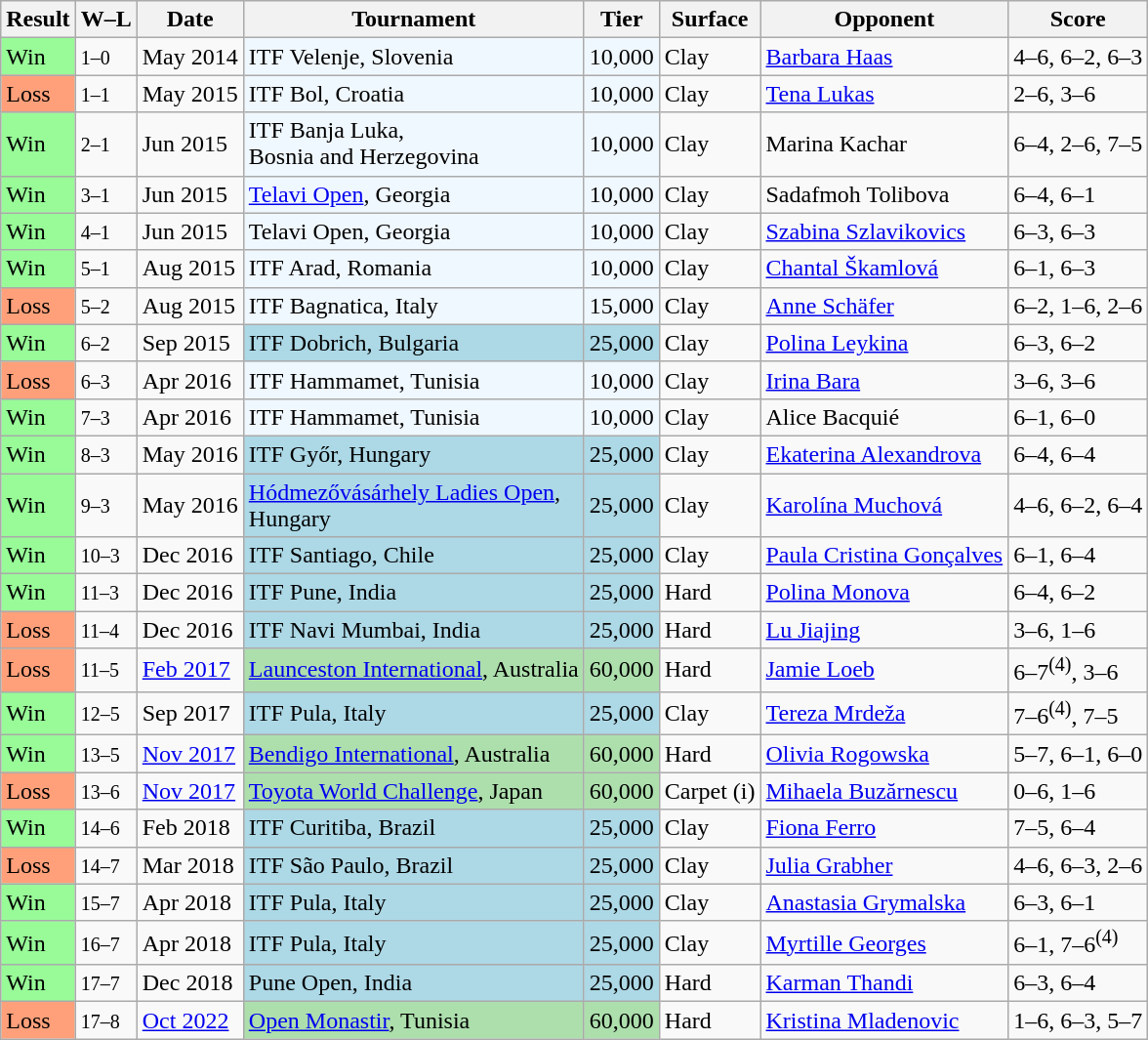<table class="sortable wikitable">
<tr>
<th>Result</th>
<th class="unsortable">W–L</th>
<th>Date</th>
<th>Tournament</th>
<th>Tier</th>
<th>Surface</th>
<th>Opponent</th>
<th class="unsortable">Score</th>
</tr>
<tr>
<td style="background:#98fb98;">Win</td>
<td><small>1–0</small></td>
<td>May 2014</td>
<td style="background:#f0f8ff;">ITF Velenje, Slovenia</td>
<td style="background:#f0f8ff;">10,000</td>
<td>Clay</td>
<td> <a href='#'>Barbara Haas</a></td>
<td>4–6, 6–2, 6–3</td>
</tr>
<tr>
<td style="background:#ffa07a;">Loss</td>
<td><small>1–1</small></td>
<td>May 2015</td>
<td style="background:#f0f8ff;">ITF Bol, Croatia</td>
<td style="background:#f0f8ff;">10,000</td>
<td>Clay</td>
<td> <a href='#'>Tena Lukas</a></td>
<td>2–6, 3–6</td>
</tr>
<tr>
<td style="background:#98fb98;">Win</td>
<td><small>2–1</small></td>
<td>Jun 2015</td>
<td style="background:#f0f8ff;">ITF Banja Luka, <br>Bosnia and Herzegovina</td>
<td style="background:#f0f8ff;">10,000</td>
<td>Clay</td>
<td> Marina Kachar</td>
<td>6–4, 2–6, 7–5</td>
</tr>
<tr>
<td style="background:#98fb98;">Win</td>
<td><small>3–1</small></td>
<td>Jun 2015</td>
<td style="background:#f0f8ff;"><a href='#'>Telavi Open</a>, Georgia</td>
<td style="background:#f0f8ff;">10,000</td>
<td>Clay</td>
<td> Sadafmoh Tolibova</td>
<td>6–4, 6–1</td>
</tr>
<tr>
<td style="background:#98fb98;">Win</td>
<td><small>4–1</small></td>
<td>Jun 2015</td>
<td style="background:#f0f8ff;">Telavi Open, Georgia</td>
<td style="background:#f0f8ff;">10,000</td>
<td>Clay</td>
<td> <a href='#'>Szabina Szlavikovics</a></td>
<td>6–3, 6–3</td>
</tr>
<tr>
<td style="background:#98fb98;">Win</td>
<td><small>5–1</small></td>
<td>Aug 2015</td>
<td style="background:#f0f8ff;">ITF Arad, Romania</td>
<td style="background:#f0f8ff;">10,000</td>
<td>Clay</td>
<td> <a href='#'>Chantal Škamlová</a></td>
<td>6–1, 6–3</td>
</tr>
<tr>
<td style="background:#ffa07a;">Loss</td>
<td><small>5–2</small></td>
<td>Aug 2015</td>
<td style="background:#f0f8ff;">ITF Bagnatica, Italy</td>
<td style="background:#f0f8ff;">15,000</td>
<td>Clay</td>
<td> <a href='#'>Anne Schäfer</a></td>
<td>6–2, 1–6, 2–6</td>
</tr>
<tr>
<td style="background:#98fb98;">Win</td>
<td><small>6–2</small></td>
<td>Sep 2015</td>
<td style="background:lightblue;">ITF Dobrich, Bulgaria</td>
<td style="background:lightblue;">25,000</td>
<td>Clay</td>
<td> <a href='#'>Polina Leykina</a></td>
<td>6–3, 6–2</td>
</tr>
<tr>
<td style="background:#ffa07a;">Loss</td>
<td><small>6–3</small></td>
<td>Apr 2016</td>
<td style="background:#f0f8ff;">ITF Hammamet, Tunisia</td>
<td style="background:#f0f8ff;">10,000</td>
<td>Clay</td>
<td> <a href='#'>Irina Bara</a></td>
<td>3–6, 3–6</td>
</tr>
<tr>
<td style="background:#98fb98;">Win</td>
<td><small>7–3</small></td>
<td>Apr 2016</td>
<td style="background:#f0f8ff;">ITF Hammamet, Tunisia</td>
<td style="background:#f0f8ff;">10,000</td>
<td>Clay</td>
<td> Alice Bacquié</td>
<td>6–1, 6–0</td>
</tr>
<tr>
<td style="background:#98fb98;">Win</td>
<td><small>8–3</small></td>
<td>May 2016</td>
<td style="background:lightblue;">ITF Győr, Hungary</td>
<td style="background:lightblue;">25,000</td>
<td>Clay</td>
<td> <a href='#'>Ekaterina Alexandrova</a></td>
<td>6–4, 6–4</td>
</tr>
<tr>
<td style="background:#98fb98;">Win</td>
<td><small>9–3</small></td>
<td>May 2016</td>
<td style="background:lightblue;"><a href='#'>Hódmezővásárhely Ladies Open</a>, <br>Hungary</td>
<td style="background:lightblue;">25,000</td>
<td>Clay</td>
<td> <a href='#'>Karolína Muchová</a></td>
<td>4–6, 6–2, 6–4</td>
</tr>
<tr>
<td style="background:#98fb98;">Win</td>
<td><small>10–3</small></td>
<td>Dec 2016</td>
<td style="background:lightblue;">ITF Santiago, Chile</td>
<td style="background:lightblue;">25,000</td>
<td>Clay</td>
<td> <a href='#'>Paula Cristina Gonçalves</a></td>
<td>6–1, 6–4</td>
</tr>
<tr>
<td style="background:#98fb98;">Win</td>
<td><small>11–3</small></td>
<td>Dec 2016</td>
<td style="background:lightblue;">ITF Pune, India</td>
<td style="background:lightblue;">25,000</td>
<td>Hard</td>
<td> <a href='#'>Polina Monova</a></td>
<td>6–4, 6–2</td>
</tr>
<tr>
<td style="background:#ffa07a;">Loss</td>
<td><small>11–4</small></td>
<td>Dec 2016</td>
<td style="background:lightblue;">ITF Navi Mumbai, India</td>
<td style="background:lightblue;">25,000</td>
<td>Hard</td>
<td> <a href='#'>Lu Jiajing</a></td>
<td>3–6, 1–6</td>
</tr>
<tr>
<td style="background:#ffa07a;">Loss</td>
<td><small>11–5</small></td>
<td><a href='#'>Feb 2017</a></td>
<td style="background:#addfad;"><a href='#'>Launceston International</a>, Australia</td>
<td style="background:#addfad;">60,000</td>
<td>Hard</td>
<td> <a href='#'>Jamie Loeb</a></td>
<td>6–7<sup>(4)</sup>, 3–6</td>
</tr>
<tr>
<td style="background:#98fb98;">Win</td>
<td><small>12–5</small></td>
<td>Sep 2017</td>
<td style="background:lightblue;">ITF Pula, Italy</td>
<td style="background:lightblue;">25,000</td>
<td>Clay</td>
<td> <a href='#'>Tereza Mrdeža</a></td>
<td>7–6<sup>(4)</sup>, 7–5</td>
</tr>
<tr>
<td style="background:#98fb98;">Win</td>
<td><small>13–5</small></td>
<td><a href='#'>Nov 2017</a></td>
<td style="background:#addfad;"><a href='#'>Bendigo International</a>, Australia</td>
<td style="background:#addfad;">60,000</td>
<td>Hard</td>
<td> <a href='#'>Olivia Rogowska</a></td>
<td>5–7, 6–1, 6–0</td>
</tr>
<tr>
<td style="background:#ffa07a;">Loss</td>
<td><small>13–6</small></td>
<td><a href='#'>Nov 2017</a></td>
<td style="background:#addfad;"><a href='#'>Toyota World Challenge</a>, Japan</td>
<td style="background:#addfad;">60,000</td>
<td>Carpet (i)</td>
<td> <a href='#'>Mihaela Buzărnescu</a></td>
<td>0–6, 1–6</td>
</tr>
<tr>
<td style="background:#98fb98;">Win</td>
<td><small>14–6</small></td>
<td>Feb 2018</td>
<td style="background:lightblue;">ITF Curitiba, Brazil</td>
<td style="background:lightblue;">25,000</td>
<td>Clay</td>
<td> <a href='#'>Fiona Ferro</a></td>
<td>7–5, 6–4</td>
</tr>
<tr>
<td style="background:#ffa07a;">Loss</td>
<td><small>14–7</small></td>
<td>Mar 2018</td>
<td style="background:lightblue;">ITF São Paulo, Brazil</td>
<td style="background:lightblue;">25,000</td>
<td>Clay</td>
<td> <a href='#'>Julia Grabher</a></td>
<td>4–6, 6–3, 2–6</td>
</tr>
<tr>
<td style="background:#98fb98;">Win</td>
<td><small>15–7</small></td>
<td>Apr 2018</td>
<td style="background:lightblue;">ITF Pula, Italy</td>
<td style="background:lightblue;">25,000</td>
<td>Clay</td>
<td> <a href='#'>Anastasia Grymalska</a></td>
<td>6–3, 6–1</td>
</tr>
<tr>
<td style="background:#98fb98;">Win</td>
<td><small>16–7</small></td>
<td>Apr 2018</td>
<td style="background:lightblue;">ITF Pula, Italy</td>
<td style="background:lightblue;">25,000</td>
<td>Clay</td>
<td> <a href='#'>Myrtille Georges</a></td>
<td>6–1, 7–6<sup>(4)</sup></td>
</tr>
<tr>
<td style="background:#98fb98;">Win</td>
<td><small>17–7</small></td>
<td>Dec 2018</td>
<td style="background:lightblue;">Pune Open, India</td>
<td style="background:lightblue;">25,000</td>
<td>Hard</td>
<td> <a href='#'>Karman Thandi</a></td>
<td>6–3, 6–4</td>
</tr>
<tr>
<td style="background:#ffa07a;">Loss</td>
<td><small>17–8</small></td>
<td><a href='#'>Oct 2022</a></td>
<td style="background:#addfad;"><a href='#'>Open Monastir</a>, Tunisia</td>
<td style="background:#addfad;">60,000</td>
<td>Hard</td>
<td> <a href='#'>Kristina Mladenovic</a></td>
<td>1–6, 6–3, 5–7</td>
</tr>
</table>
